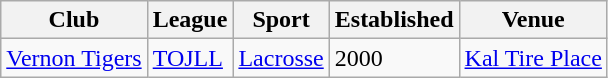<table class="wikitable">
<tr>
<th scope="col">Club</th>
<th scope="col">League</th>
<th scope="col">Sport</th>
<th scope="col">Established</th>
<th scope="col">Venue</th>
</tr>
<tr>
<td><a href='#'>Vernon Tigers</a></td>
<td><a href='#'>TOJLL</a></td>
<td><a href='#'>Lacrosse</a></td>
<td>2000</td>
<td><a href='#'>Kal Tire Place</a></td>
</tr>
</table>
